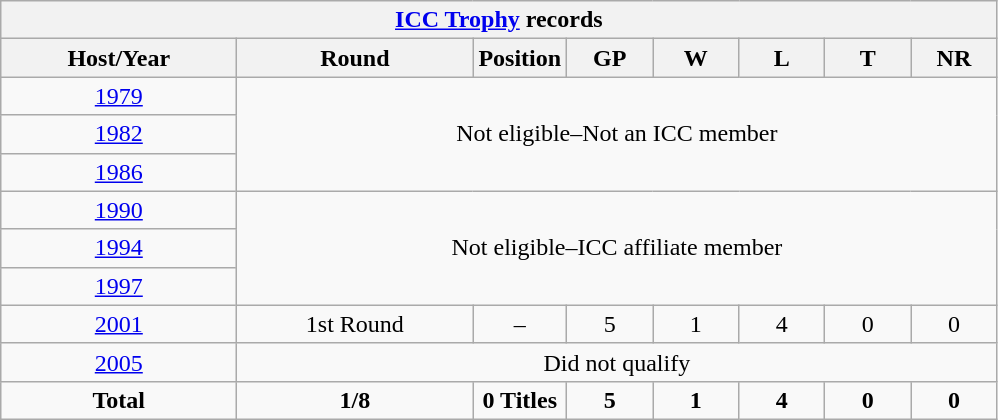<table class="wikitable" style="text-align: center;">
<tr>
<th colspan=8><a href='#'>ICC Trophy</a> records</th>
</tr>
<tr>
<th width=150>Host/Year</th>
<th width=150>Round</th>
<th width=50>Position</th>
<th width=50>GP</th>
<th width=50>W</th>
<th width=50>L</th>
<th width=50>T</th>
<th width=50>NR</th>
</tr>
<tr>
<td> <a href='#'>1979</a></td>
<td rowspan=3 colspan=8>Not eligible–Not an ICC member</td>
</tr>
<tr>
<td> <a href='#'>1982</a></td>
</tr>
<tr>
<td> <a href='#'>1986</a></td>
</tr>
<tr>
<td> <a href='#'>1990</a></td>
<td rowspan=3 colspan=8>Not eligible–ICC affiliate member</td>
</tr>
<tr>
<td> <a href='#'>1994</a></td>
</tr>
<tr>
<td> <a href='#'>1997</a></td>
</tr>
<tr>
<td> <a href='#'>2001</a></td>
<td>1st Round</td>
<td>–</td>
<td>5</td>
<td>1</td>
<td>4</td>
<td>0</td>
<td>0</td>
</tr>
<tr>
<td> <a href='#'>2005</a></td>
<td colspan=8>Did not qualify</td>
</tr>
<tr>
<td><strong>Total</strong></td>
<td><strong>1/8</strong></td>
<td><strong>0 Titles</strong></td>
<td><strong>5</strong></td>
<td><strong>1</strong></td>
<td><strong>4</strong></td>
<td><strong>0</strong></td>
<td><strong>0</strong></td>
</tr>
</table>
